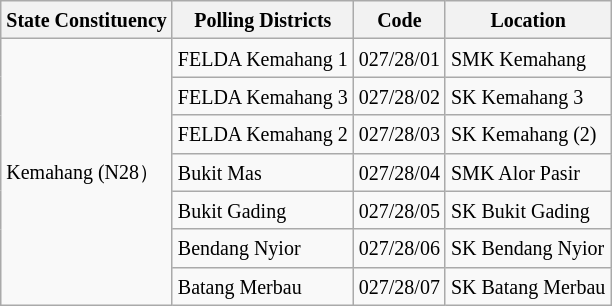<table class="wikitable sortable mw-collapsible">
<tr>
<th><small>State Constituency</small></th>
<th><small>Polling Districts</small></th>
<th><small>Code</small></th>
<th><small>Location</small></th>
</tr>
<tr>
<td rowspan="7"><small>Kemahang (N28）</small></td>
<td><small>FELDA Kemahang 1</small></td>
<td><small>027/28/01</small></td>
<td><small>SMK Kemahang</small></td>
</tr>
<tr>
<td><small>FELDA Kemahang 3</small></td>
<td><small>027/28/02</small></td>
<td><small>SK Kemahang 3</small></td>
</tr>
<tr>
<td><small>FELDA Kemahang 2</small></td>
<td><small>027/28/03</small></td>
<td><small>SK Kemahang (2)</small></td>
</tr>
<tr>
<td><small>Bukit Mas</small></td>
<td><small>027/28/04</small></td>
<td><small>SMK Alor Pasir</small></td>
</tr>
<tr>
<td><small>Bukit Gading</small></td>
<td><small>027/28/05</small></td>
<td><small>SK Bukit Gading</small></td>
</tr>
<tr>
<td><small>Bendang Nyior</small></td>
<td><small>027/28/06</small></td>
<td><small>SK Bendang Nyior</small></td>
</tr>
<tr>
<td><small>Batang Merbau</small></td>
<td><small>027/28/07</small></td>
<td><small>SK Batang Merbau</small></td>
</tr>
</table>
